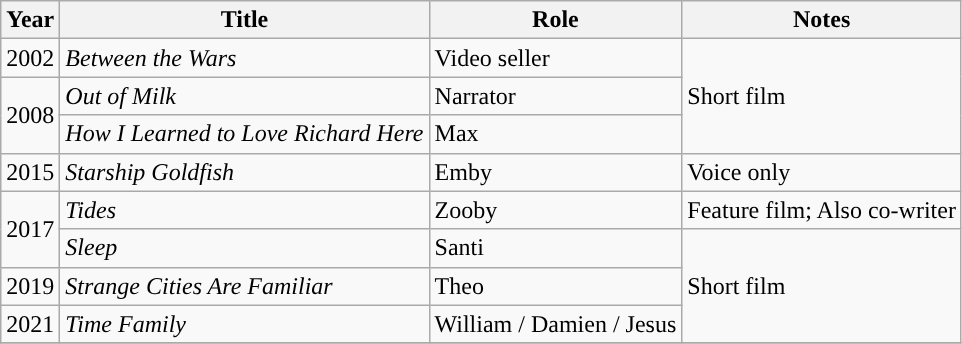<table class="wikitable plainrowheaders sortable">
<tr>
<th scope="col">Year</th>
<th scope="col">Title</th>
<th scope="col">Role</th>
<th class="unsortable">Notes</th>
</tr>
<tr>
<td>2002</td>
<td><em>Between the Wars</em></td>
<td>Video seller</td>
<td rowspan="3'">Short film</td>
</tr>
<tr>
<td rowspan="2">2008</td>
<td><em>Out of Milk</em></td>
<td>Narrator</td>
</tr>
<tr>
<td><em>How I Learned to Love Richard Here</em></td>
<td>Max</td>
</tr>
<tr>
<td>2015</td>
<td><em>Starship Goldfish</em></td>
<td>Emby</td>
<td>Voice only</td>
</tr>
<tr>
<td rowspan="2">2017</td>
<td><em>Tides</em></td>
<td>Zooby</td>
<td>Feature film; Also co-writer</td>
</tr>
<tr>
<td><em>Sleep</em></td>
<td>Santi</td>
<td rowspan="3">Short film</td>
</tr>
<tr>
<td>2019</td>
<td><em>Strange Cities Are Familiar</em></td>
<td>Theo</td>
</tr>
<tr>
<td>2021</td>
<td><em>Time Family</em></td>
<td>William / Damien / Jesus</td>
</tr>
<tr>
</tr>
</table>
